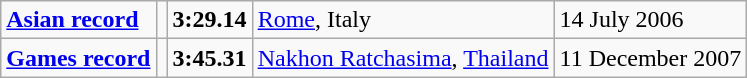<table class="wikitable">
<tr>
<td><strong><a href='#'>Asian record</a></strong></td>
<td></td>
<td><strong>3:29.14</strong></td>
<td><a href='#'>Rome</a>, Italy</td>
<td>14 July 2006</td>
</tr>
<tr>
<td><strong><a href='#'>Games record</a></strong></td>
<td></td>
<td><strong>3:45.31</strong></td>
<td><a href='#'>Nakhon Ratchasima</a>, <a href='#'>Thailand</a></td>
<td>11 December 2007</td>
</tr>
</table>
